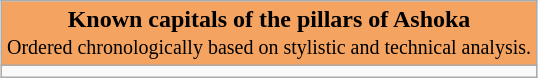<table class="wikitable" style="margin:0 auto;"  align="center"  colspan=1 cellpadding="3" style="font-size: 80%; width: 100%;">
<tr>
<td align="center" colspan=1 style="background:#F4A460; font-size: 100%;"><strong>Known capitals of the pillars of Ashoka</strong><br><small>Ordered chronologically based on stylistic and technical analysis.</small></td>
</tr>
<tr>
<td></td>
</tr>
</table>
